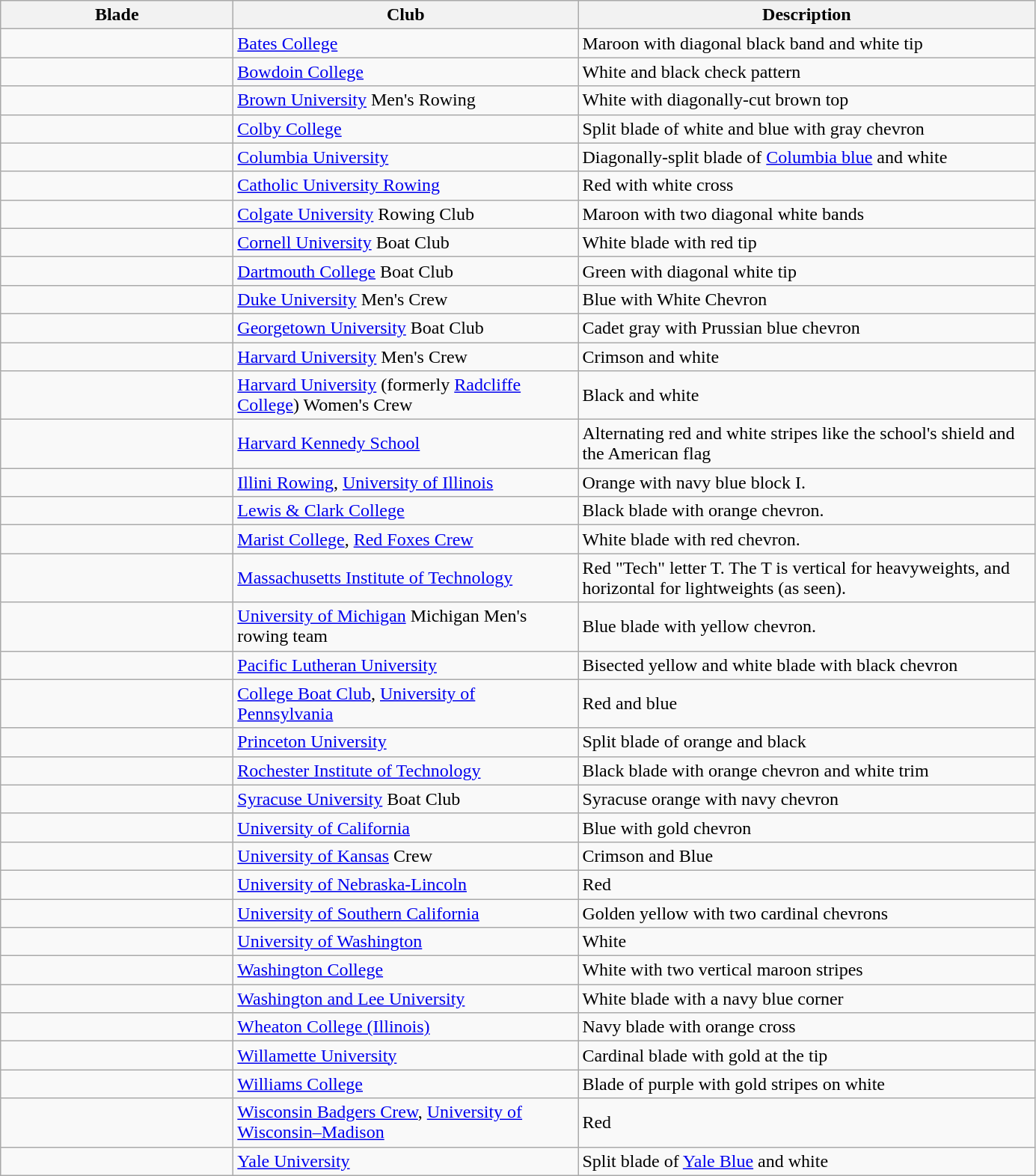<table class="wikitable">
<tr>
<th width=200>Blade</th>
<th width=300>Club</th>
<th width=400>Description</th>
</tr>
<tr>
<td></td>
<td><a href='#'>Bates College</a></td>
<td>Maroon with diagonal black band and white tip</td>
</tr>
<tr>
<td></td>
<td><a href='#'>Bowdoin College</a></td>
<td>White and black check pattern</td>
</tr>
<tr>
<td></td>
<td><a href='#'>Brown University</a> Men's Rowing</td>
<td>White with diagonally-cut brown top</td>
</tr>
<tr>
<td></td>
<td><a href='#'>Colby College</a></td>
<td>Split blade of white and blue with gray chevron</td>
</tr>
<tr>
<td></td>
<td><a href='#'>Columbia University</a></td>
<td>Diagonally-split blade of <a href='#'>Columbia blue</a> and white</td>
</tr>
<tr>
<td></td>
<td><a href='#'>Catholic University Rowing</a></td>
<td>Red with white cross</td>
</tr>
<tr>
<td></td>
<td><a href='#'>Colgate University</a> Rowing Club</td>
<td>Maroon with two diagonal white bands</td>
</tr>
<tr>
<td></td>
<td><a href='#'>Cornell University</a> Boat Club</td>
<td>White blade with red tip</td>
</tr>
<tr>
<td></td>
<td><a href='#'>Dartmouth College</a> Boat Club</td>
<td>Green with diagonal white tip</td>
</tr>
<tr>
<td></td>
<td><a href='#'>Duke University</a> Men's Crew</td>
<td>Blue with White Chevron</td>
</tr>
<tr>
<td></td>
<td><a href='#'>Georgetown University</a> Boat Club</td>
<td>Cadet gray with Prussian blue chevron</td>
</tr>
<tr>
<td></td>
<td><a href='#'>Harvard University</a> Men's Crew</td>
<td>Crimson and white</td>
</tr>
<tr>
<td></td>
<td><a href='#'>Harvard University</a> (formerly <a href='#'>Radcliffe College</a>) Women's Crew</td>
<td>Black and white</td>
</tr>
<tr>
<td></td>
<td><a href='#'>Harvard Kennedy School</a></td>
<td>Alternating red and white stripes like the school's shield and the American flag</td>
</tr>
<tr>
<td></td>
<td><a href='#'>Illini Rowing</a>, <a href='#'>University of Illinois</a></td>
<td>Orange with navy blue block I.</td>
</tr>
<tr>
<td></td>
<td><a href='#'>Lewis & Clark College</a></td>
<td>Black blade with orange chevron.</td>
</tr>
<tr>
<td></td>
<td><a href='#'>Marist College</a>, <a href='#'>Red Foxes Crew</a></td>
<td>White blade with red chevron.</td>
</tr>
<tr>
<td></td>
<td><a href='#'>Massachusetts Institute of Technology</a></td>
<td>Red "Tech" letter T. The T is vertical for heavyweights, and horizontal for lightweights (as seen).</td>
</tr>
<tr>
<td></td>
<td><a href='#'>University of Michigan</a> Michigan Men's rowing team</td>
<td>Blue blade with yellow chevron.</td>
</tr>
<tr>
<td></td>
<td><a href='#'>Pacific Lutheran University</a></td>
<td>Bisected yellow and white blade with black chevron</td>
</tr>
<tr>
<td></td>
<td><a href='#'>College Boat Club</a>, <a href='#'>University of Pennsylvania</a></td>
<td>Red and blue</td>
</tr>
<tr>
<td></td>
<td><a href='#'>Princeton University</a></td>
<td>Split blade of orange and black</td>
</tr>
<tr>
<td></td>
<td><a href='#'>Rochester Institute of Technology</a></td>
<td>Black blade with orange chevron and white trim</td>
</tr>
<tr>
<td></td>
<td><a href='#'>Syracuse University</a> Boat Club</td>
<td>Syracuse orange with navy chevron</td>
</tr>
<tr>
<td></td>
<td><a href='#'>University of California</a></td>
<td>Blue with gold chevron</td>
</tr>
<tr>
<td></td>
<td><a href='#'>University of Kansas</a> Crew</td>
<td>Crimson and Blue</td>
</tr>
<tr>
<td></td>
<td><a href='#'>University of Nebraska-Lincoln</a></td>
<td>Red</td>
</tr>
<tr>
<td></td>
<td><a href='#'>University of Southern California</a></td>
<td>Golden yellow with two cardinal chevrons</td>
</tr>
<tr>
<td></td>
<td><a href='#'>University of Washington</a></td>
<td>White</td>
</tr>
<tr>
<td></td>
<td><a href='#'>Washington College</a></td>
<td>White with two vertical maroon stripes</td>
</tr>
<tr>
<td></td>
<td><a href='#'>Washington and Lee University</a></td>
<td>White blade with a navy blue corner</td>
</tr>
<tr>
<td></td>
<td><a href='#'>Wheaton College (Illinois)</a></td>
<td>Navy blade with orange cross</td>
</tr>
<tr>
<td></td>
<td><a href='#'>Willamette University</a></td>
<td>Cardinal blade with gold at the tip</td>
</tr>
<tr>
<td></td>
<td><a href='#'>Williams College</a></td>
<td>Blade of purple with gold stripes on white</td>
</tr>
<tr>
<td></td>
<td><a href='#'>Wisconsin Badgers Crew</a>, <a href='#'>University of Wisconsin–Madison</a></td>
<td>Red</td>
</tr>
<tr>
<td></td>
<td><a href='#'>Yale University</a></td>
<td>Split blade of <a href='#'>Yale Blue</a> and white</td>
</tr>
</table>
